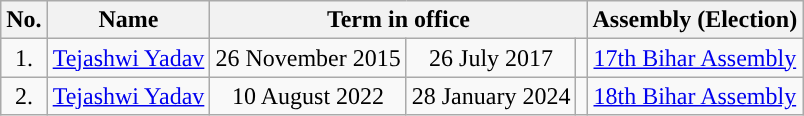<table class="wikitable sortable" style="text-align:center;">
<tr>
<th Style="background-color:">No.</th>
<th Style="background-color:">Name</th>
<th colspan="3" Style="background-color:">Term in office</th>
<th colspan="2" Style="background-color:">Assembly (Election)</th>
</tr>
<tr align=center>
<td>1.</td>
<td><a href='#'>Tejashwi Yadav</a></td>
<td>26 November 2015</td>
<td>26 July 2017</td>
<td></td>
<td><a href='#'>17th Bihar Assembly</a></td>
</tr>
<tr align=center>
<td>2.</td>
<td><a href='#'>Tejashwi Yadav</a></td>
<td>10 August 2022</td>
<td>28 January 2024</td>
<td></td>
<td><a href='#'>18th Bihar Assembly</a></td>
</tr>
</table>
